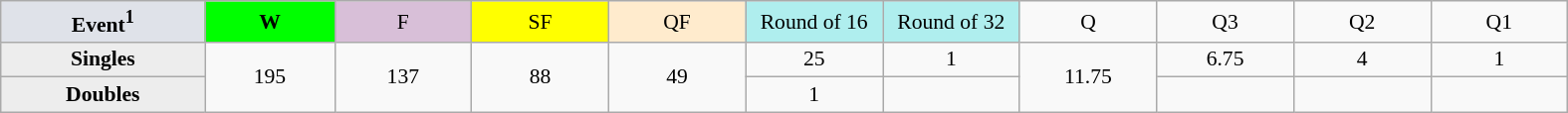<table class=wikitable style=font-size:90%;text-align:center>
<tr>
<td style="width:130px; background:#dfe2e9;"><strong>Event<sup>1</sup></strong></td>
<td style="width:80px; background:lime;"><strong>W</strong></td>
<td style="width:85px; background:thistle;">F</td>
<td style="width:85px; background:#ff0;">SF</td>
<td style="width:85px; background:#ffebcd;">QF</td>
<td style="width:85px; background:#afeeee;">Round of 16</td>
<td style="width:85px; background:#afeeee;">Round of 32</td>
<td width=85>Q</td>
<td width=85>Q3</td>
<td width=85>Q2</td>
<td width=85>Q1</td>
</tr>
<tr>
<th style="background:#ededed;">Singles</th>
<td rowspan=2>195</td>
<td rowspan=2>137</td>
<td rowspan=2>88</td>
<td rowspan=2>49</td>
<td>25</td>
<td>1</td>
<td rowspan=2>11.75</td>
<td>6.75</td>
<td>4</td>
<td>1</td>
</tr>
<tr>
<th style="background:#ededed;">Doubles</th>
<td>1</td>
<td></td>
<td></td>
<td></td>
<td></td>
</tr>
</table>
